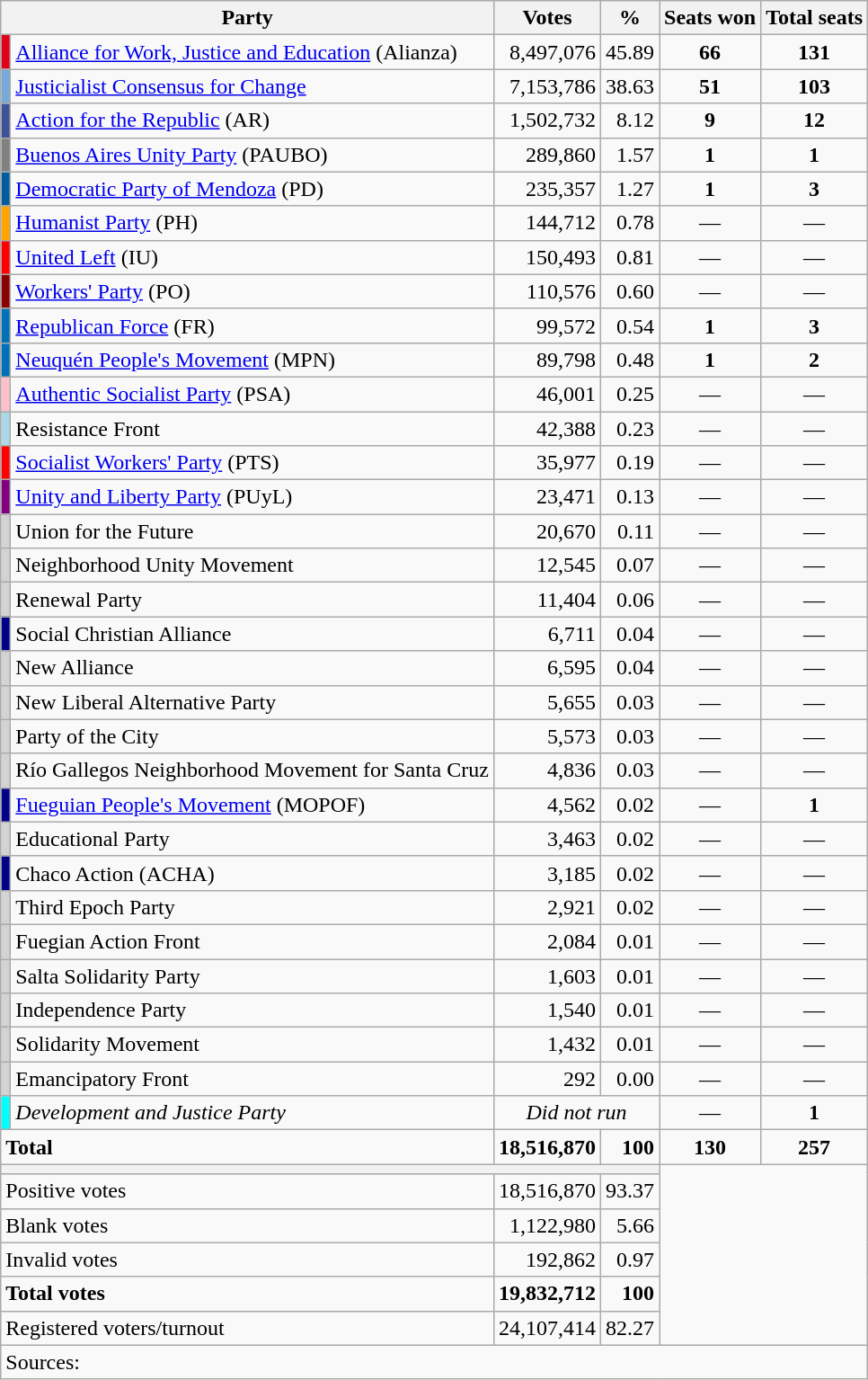<table class="wikitable" style="text-align:right;">
<tr>
<th colspan=2>Party</th>
<th>Votes</th>
<th>%</th>
<th>Seats won</th>
<th>Total seats</th>
</tr>
<tr>
<td bgcolor=#E10019></td>
<td align=left><a href='#'>Alliance for Work, Justice and Education</a> (Alianza)</td>
<td>8,497,076</td>
<td>45.89</td>
<td align=center><strong>66</strong></td>
<td align=center><strong>131</strong></td>
</tr>
<tr>
<td bgcolor=#75AADB></td>
<td align=left><a href='#'>Justicialist Consensus for Change</a></td>
<td>7,153,786</td>
<td>38.63</td>
<td align=center><strong>51</strong></td>
<td align=center><strong>103</strong></td>
</tr>
<tr>
<td bgcolor=#3E5298></td>
<td align=left><a href='#'>Action for the Republic</a> (AR)</td>
<td>1,502,732</td>
<td>8.12</td>
<td align=center><strong>9</strong></td>
<td align=center><strong>12</strong></td>
</tr>
<tr>
<td bgcolor=grey></td>
<td align=left><a href='#'>Buenos Aires Unity Party</a> (PAUBO)</td>
<td>289,860</td>
<td>1.57</td>
<td align=center><strong>1</strong></td>
<td align=center><strong>1</strong></td>
</tr>
<tr>
<td bgcolor=#005C9E></td>
<td align=left><a href='#'>Democratic Party of Mendoza</a> (PD)</td>
<td>235,357</td>
<td>1.27</td>
<td align=center><strong>1</strong></td>
<td align=center><strong>3</strong></td>
</tr>
<tr>
<td bgcolor=orange></td>
<td align=left><a href='#'>Humanist Party</a> (PH)</td>
<td>144,712</td>
<td>0.78</td>
<td align=center>—</td>
<td align=center>—</td>
</tr>
<tr>
<td bgcolor=red></td>
<td align=left><a href='#'>United Left</a> (IU)</td>
<td>150,493</td>
<td>0.81</td>
<td align=center>—</td>
<td align=center>—</td>
</tr>
<tr>
<td bgcolor=darkred></td>
<td align=left><a href='#'>Workers' Party</a> (PO)</td>
<td>110,576</td>
<td>0.60</td>
<td align=center>—</td>
<td align=center>—</td>
</tr>
<tr>
<td bgcolor=#0070B8></td>
<td align=left><a href='#'>Republican Force</a> (FR)</td>
<td>99,572</td>
<td>0.54</td>
<td align=center><strong>1</strong></td>
<td align=center><strong>3</strong></td>
</tr>
<tr>
<td bgcolor=#0070B8></td>
<td align=left><a href='#'>Neuquén People's Movement</a> (MPN)</td>
<td>89,798</td>
<td>0.48</td>
<td align=center><strong>1</strong></td>
<td align=center><strong>2</strong></td>
</tr>
<tr>
<td bgcolor=pink></td>
<td align=left><a href='#'>Authentic Socialist Party</a> (PSA)</td>
<td>46,001</td>
<td>0.25</td>
<td align=center>—</td>
<td align=center>—</td>
</tr>
<tr>
<td bgcolor=lightblue></td>
<td align=left>Resistance Front</td>
<td>42,388</td>
<td>0.23</td>
<td align=center>—</td>
<td align=center>—</td>
</tr>
<tr>
<td bgcolor=red></td>
<td align=left><a href='#'>Socialist Workers' Party</a> (PTS)</td>
<td>35,977</td>
<td>0.19</td>
<td align=center>—</td>
<td align=center>—</td>
</tr>
<tr>
<td bgcolor=purple></td>
<td align=left><a href='#'>Unity and Liberty Party</a> (PUyL)</td>
<td>23,471</td>
<td>0.13</td>
<td align=center>—</td>
<td align=center>—</td>
</tr>
<tr>
<td bgcolor=lightgrey></td>
<td align=left>Union for the Future</td>
<td>20,670</td>
<td>0.11</td>
<td align=center>—</td>
<td align=center>—</td>
</tr>
<tr>
<td bgcolor=lightgrey></td>
<td align=left>Neighborhood Unity Movement</td>
<td>12,545</td>
<td>0.07</td>
<td align=center>—</td>
<td align=center>—</td>
</tr>
<tr>
<td bgcolor=lightgrey></td>
<td align=left>Renewal Party</td>
<td>11,404</td>
<td>0.06</td>
<td align=center>—</td>
<td align=center>—</td>
</tr>
<tr>
<td bgcolor=darkblue></td>
<td align=left>Social Christian Alliance</td>
<td>6,711</td>
<td>0.04</td>
<td align=center>—</td>
<td align=center>—</td>
</tr>
<tr>
<td bgcolor=lightgrey></td>
<td align=left>New Alliance</td>
<td>6,595</td>
<td>0.04</td>
<td align=center>—</td>
<td align=center>—</td>
</tr>
<tr>
<td bgcolor=lightgrey></td>
<td align=left>New Liberal Alternative Party</td>
<td>5,655</td>
<td>0.03</td>
<td align=center>—</td>
<td align=center>—</td>
</tr>
<tr>
<td bgcolor=lightgrey></td>
<td align=left>Party of the City</td>
<td>5,573</td>
<td>0.03</td>
<td align=center>—</td>
<td align=center>—</td>
</tr>
<tr>
<td bgcolor=lightgrey></td>
<td align=left>Río Gallegos Neighborhood Movement for Santa Cruz</td>
<td>4,836</td>
<td>0.03</td>
<td align=center>—</td>
<td align=center>—</td>
</tr>
<tr>
<td bgcolor=darkblue></td>
<td align=left><a href='#'>Fueguian People's Movement</a> (MOPOF)</td>
<td>4,562</td>
<td>0.02</td>
<td align=center>—</td>
<td align=center><strong>1</strong></td>
</tr>
<tr>
<td bgcolor=lightgrey></td>
<td align=left>Educational Party</td>
<td>3,463</td>
<td>0.02</td>
<td align=center>—</td>
<td align=center>—</td>
</tr>
<tr>
<td bgcolor=#000088></td>
<td align=left>Chaco Action (ACHA)</td>
<td>3,185</td>
<td>0.02</td>
<td align=center>—</td>
<td align=center>—</td>
</tr>
<tr>
<td bgcolor=lightgrey></td>
<td align=left>Third Epoch Party</td>
<td>2,921</td>
<td>0.02</td>
<td align=center>—</td>
<td align=center>—</td>
</tr>
<tr>
<td bgcolor=lightgrey></td>
<td align=left>Fuegian Action Front</td>
<td>2,084</td>
<td>0.01</td>
<td align=center>—</td>
<td align=center>—</td>
</tr>
<tr>
<td bgcolor=lightgrey></td>
<td align=left>Salta Solidarity Party</td>
<td>1,603</td>
<td>0.01</td>
<td align=center>—</td>
<td align=center>—</td>
</tr>
<tr>
<td bgcolor=lightgrey></td>
<td align=left>Independence Party</td>
<td>1,540</td>
<td>0.01</td>
<td align=center>—</td>
<td align=center>—</td>
</tr>
<tr>
<td bgcolor=lightgrey></td>
<td align=left>Solidarity Movement</td>
<td>1,432</td>
<td>0.01</td>
<td align=center>—</td>
<td align=center>—</td>
</tr>
<tr>
<td bgcolor=lightgrey></td>
<td align=left>Emancipatory Front</td>
<td>292</td>
<td>0.00</td>
<td align=center>—</td>
<td align=center>—</td>
</tr>
<tr>
<td bgcolor=#00FFFF></td>
<td align=left><em>Development and Justice Party</em></td>
<td colspan=2 align=center><em>Did not run</em></td>
<td align=center>—</td>
<td align=center><strong>1</strong></td>
</tr>
<tr style="font-weight:bold">
<td colspan=2 align=left>Total</td>
<td>18,516,870</td>
<td>100</td>
<td align=center><strong>130</strong></td>
<td align=center><strong>257</strong></td>
</tr>
<tr>
<th colspan=4></th>
<td rowspan=6 colspan=2></td>
</tr>
<tr>
<td align=left colspan=2>Positive votes</td>
<td>18,516,870</td>
<td>93.37</td>
</tr>
<tr>
<td align=left colspan=2>Blank votes</td>
<td>1,122,980</td>
<td>5.66</td>
</tr>
<tr>
<td align=left colspan=2>Invalid votes</td>
<td>192,862</td>
<td>0.97</td>
</tr>
<tr style="font-weight:bold">
<td align=left colspan=2>Total votes</td>
<td>19,832,712</td>
<td>100</td>
</tr>
<tr>
<td align=left colspan=2>Registered voters/turnout</td>
<td>24,107,414</td>
<td>82.27</td>
</tr>
<tr>
<td colspan=6 align=left>Sources:</td>
</tr>
</table>
